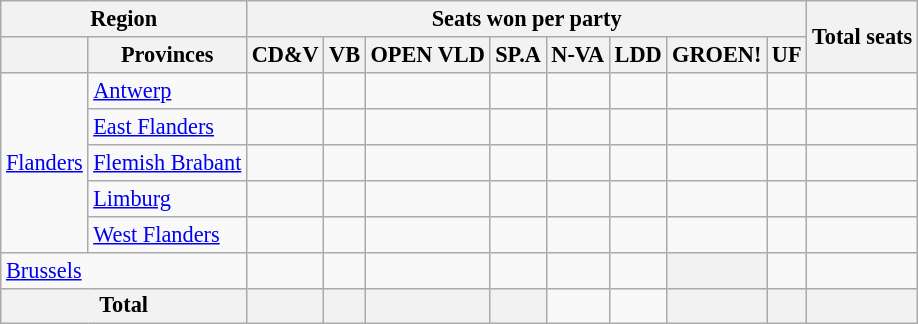<table class=wikitable style="text-align:center; font-size:93%">
<tr>
<th colspan=2>Region</th>
<th colspan=8>Seats won per party</th>
<th rowspan=2>Total seats</th>
</tr>
<tr>
<th></th>
<th>Provinces</th>
<th>CD&V</th>
<th>VB</th>
<th>OPEN VLD</th>
<th>SP.A</th>
<th>N-VA</th>
<th>LDD</th>
<th>GROEN!</th>
<th>UF</th>
</tr>
<tr>
<td align=left rowspan=5><a href='#'>Flanders</a></td>
<td align=left><a href='#'>Antwerp</a></td>
<td></td>
<td></td>
<td></td>
<td></td>
<td></td>
<td></td>
<td></td>
<td></td>
<td></td>
</tr>
<tr>
<td align=left><a href='#'>East Flanders</a></td>
<td></td>
<td></td>
<td></td>
<td></td>
<td></td>
<td></td>
<td></td>
<td></td>
<td></td>
</tr>
<tr>
<td align=left><a href='#'>Flemish Brabant</a></td>
<td></td>
<td></td>
<td></td>
<td></td>
<td></td>
<td></td>
<td></td>
<td></td>
<td></td>
</tr>
<tr>
<td align=left><a href='#'>Limburg</a></td>
<td></td>
<td></td>
<td></td>
<td></td>
<td></td>
<td></td>
<td></td>
<td></td>
<td></td>
</tr>
<tr>
<td align=left><a href='#'>West Flanders</a></td>
<td></td>
<td></td>
<td></td>
<td></td>
<td></td>
<td></td>
<td></td>
<td></td>
<td></td>
</tr>
<tr>
<td align=left colspan=2><a href='#'>Brussels</a></td>
<td></td>
<td></td>
<td></td>
<td></td>
<td></td>
<td></td>
<th></th>
<td></td>
<td></td>
</tr>
<tr>
<th colspan=2>Total</th>
<th></th>
<th></th>
<th></th>
<th></th>
<td></td>
<td></td>
<th></th>
<th></th>
<th></th>
</tr>
</table>
